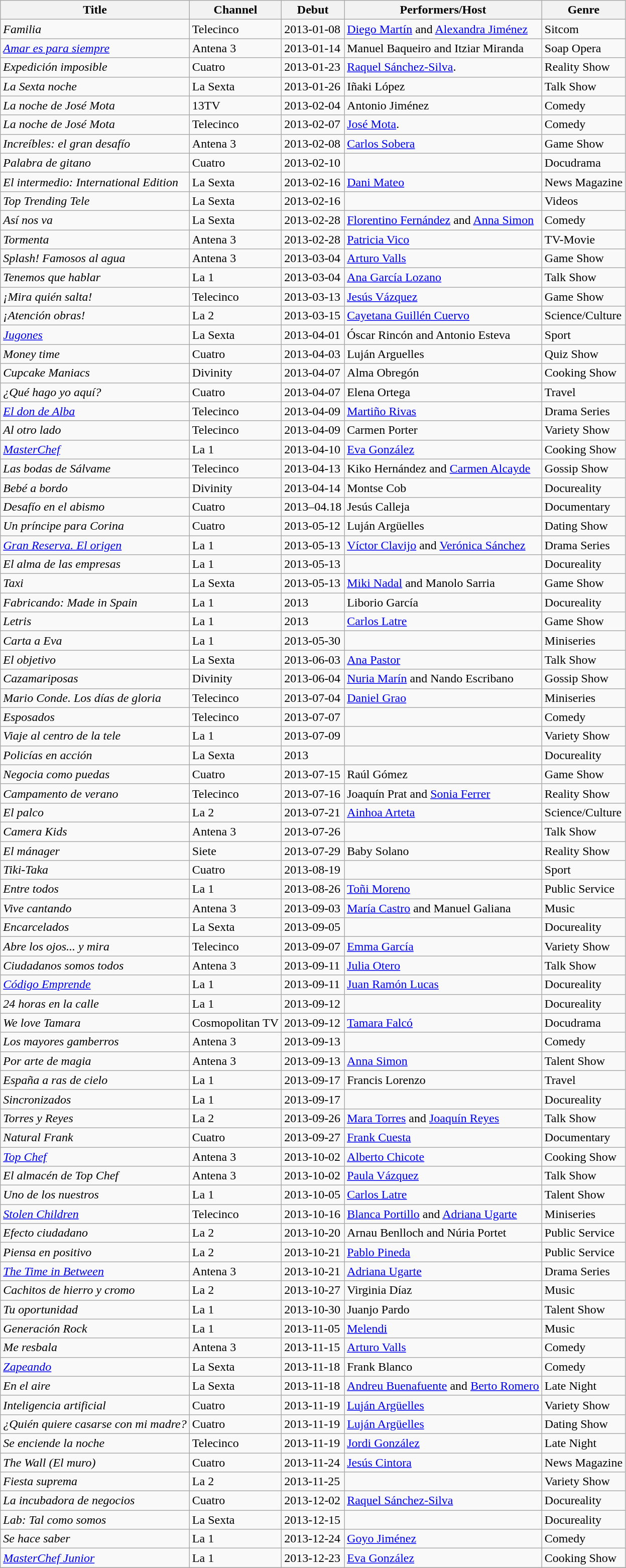<table class="wikitable sortable">
<tr>
<th>Title</th>
<th>Channel</th>
<th>Debut</th>
<th>Performers/Host</th>
<th>Genre</th>
</tr>
<tr>
<td><em>Familia</em></td>
<td>Telecinco</td>
<td>2013-01-08</td>
<td><a href='#'>Diego Martín</a> and  <a href='#'>Alexandra Jiménez</a></td>
<td>Sitcom</td>
</tr>
<tr>
<td><em><a href='#'>Amar es para siempre</a></em></td>
<td>Antena 3</td>
<td>2013-01-14</td>
<td>Manuel Baqueiro and Itziar Miranda</td>
<td>Soap Opera</td>
</tr>
<tr>
<td><em> Expedición imposible</em></td>
<td>Cuatro</td>
<td>2013-01-23</td>
<td><a href='#'>Raquel Sánchez-Silva</a>.</td>
<td>Reality Show</td>
</tr>
<tr>
<td><em> La Sexta noche</em></td>
<td>La Sexta</td>
<td>2013-01-26</td>
<td>Iñaki López</td>
<td>Talk Show</td>
</tr>
<tr>
<td><em>La noche de José Mota</em></td>
<td>13TV</td>
<td>2013-02-04</td>
<td>Antonio Jiménez</td>
<td>Comedy</td>
</tr>
<tr>
<td><em>La noche de José Mota</em></td>
<td>Telecinco</td>
<td>2013-02-07</td>
<td><a href='#'>José Mota</a>.</td>
<td>Comedy</td>
</tr>
<tr>
<td><em>Increíbles: el gran desafío</em></td>
<td>Antena 3</td>
<td>2013-02-08</td>
<td><a href='#'>Carlos Sobera</a></td>
<td>Game Show</td>
</tr>
<tr>
<td><em>Palabra de gitano</em></td>
<td>Cuatro</td>
<td>2013-02-10</td>
<td></td>
<td>Docudrama</td>
</tr>
<tr>
<td><em> El intermedio: International Edition</em></td>
<td>La Sexta</td>
<td>2013-02-16</td>
<td><a href='#'>Dani Mateo</a></td>
<td>News Magazine</td>
</tr>
<tr>
<td><em>Top Trending Tele</em></td>
<td>La Sexta</td>
<td>2013-02-16</td>
<td></td>
<td>Videos</td>
</tr>
<tr>
<td><em>Así nos va</em></td>
<td>La Sexta</td>
<td>2013-02-28</td>
<td><a href='#'>Florentino Fernández</a> and <a href='#'>Anna Simon</a></td>
<td>Comedy</td>
</tr>
<tr>
<td><em> Tormenta</em></td>
<td>Antena 3</td>
<td>2013-02-28</td>
<td><a href='#'>Patricia Vico</a></td>
<td>TV-Movie</td>
</tr>
<tr>
<td><em>Splash! Famosos al agua</em></td>
<td>Antena 3</td>
<td>2013-03-04</td>
<td><a href='#'>Arturo Valls</a></td>
<td>Game Show</td>
</tr>
<tr>
<td><em>  Tenemos que hablar</em></td>
<td>La 1</td>
<td>2013-03-04</td>
<td><a href='#'>Ana García Lozano</a></td>
<td>Talk Show</td>
</tr>
<tr>
<td><em> ¡Mira quién salta!</em></td>
<td>Telecinco</td>
<td>2013-03-13</td>
<td><a href='#'>Jesús Vázquez</a></td>
<td>Game Show</td>
</tr>
<tr>
<td><em> ¡Atención obras!</em></td>
<td>La 2</td>
<td>2013-03-15</td>
<td><a href='#'>Cayetana Guillén Cuervo</a></td>
<td>Science/Culture</td>
</tr>
<tr>
<td><em><a href='#'>Jugones</a></em></td>
<td>La Sexta</td>
<td>2013-04-01</td>
<td>Óscar Rincón and Antonio Esteva</td>
<td>Sport</td>
</tr>
<tr>
<td><em>Money time</em></td>
<td>Cuatro</td>
<td>2013-04-03</td>
<td>Luján Arguelles</td>
<td>Quiz Show</td>
</tr>
<tr>
<td><em> Cupcake Maniacs</em></td>
<td>Divinity</td>
<td>2013-04-07</td>
<td>Alma Obregón</td>
<td>Cooking Show</td>
</tr>
<tr>
<td><em> ¿Qué hago yo aquí?</em></td>
<td>Cuatro</td>
<td>2013-04-07</td>
<td>Elena Ortega</td>
<td>Travel</td>
</tr>
<tr>
<td><em> <a href='#'>El don de Alba</a></em></td>
<td>Telecinco</td>
<td>2013-04-09</td>
<td><a href='#'>Martiño Rivas</a></td>
<td>Drama Series</td>
</tr>
<tr>
<td><em>Al otro lado</em></td>
<td>Telecinco</td>
<td>2013-04-09</td>
<td>Carmen Porter</td>
<td>Variety Show</td>
</tr>
<tr>
<td><em> <a href='#'>MasterChef</a></em></td>
<td>La 1</td>
<td>2013-04-10</td>
<td><a href='#'>Eva González</a></td>
<td>Cooking Show</td>
</tr>
<tr>
<td><em> Las bodas de Sálvame</em></td>
<td>Telecinco</td>
<td>2013-04-13</td>
<td>Kiko Hernández and <a href='#'>Carmen Alcayde</a></td>
<td>Gossip Show</td>
</tr>
<tr>
<td><em>Bebé a bordo</em></td>
<td>Divinity</td>
<td>2013-04-14</td>
<td>Montse Cob</td>
<td>Docureality</td>
</tr>
<tr>
<td><em>Desafío en el abismo</em></td>
<td>Cuatro</td>
<td>2013–04.18</td>
<td>Jesús Calleja</td>
<td>Documentary</td>
</tr>
<tr>
<td><em>Un príncipe para Corina</em></td>
<td>Cuatro</td>
<td>2013-05-12</td>
<td>Luján Argüelles</td>
<td>Dating Show</td>
</tr>
<tr>
<td><em> <a href='#'>Gran Reserva. El origen</a></em></td>
<td>La 1</td>
<td>2013-05-13</td>
<td><a href='#'>Víctor Clavijo</a> and <a href='#'>Verónica Sánchez</a></td>
<td>Drama Series</td>
</tr>
<tr>
<td><em> El alma de las empresas</em></td>
<td>La 1</td>
<td>2013-05-13</td>
<td></td>
<td>Docureality</td>
</tr>
<tr>
<td><em> Taxi</em></td>
<td>La Sexta</td>
<td>2013-05-13</td>
<td><a href='#'>Miki Nadal</a> and  Manolo Sarria</td>
<td>Game Show</td>
</tr>
<tr>
<td><em>Fabricando: Made in Spain</em></td>
<td>La 1</td>
<td>2013</td>
<td>Liborio García</td>
<td>Docureality</td>
</tr>
<tr>
<td><em>Letris</em></td>
<td>La 1</td>
<td>2013</td>
<td><a href='#'>Carlos Latre</a></td>
<td>Game Show</td>
</tr>
<tr>
<td><em>Carta a Eva</em></td>
<td>La 1</td>
<td>2013-05-30</td>
<td></td>
<td>Miniseries</td>
</tr>
<tr>
<td><em> El objetivo</em></td>
<td>La Sexta</td>
<td>2013-06-03</td>
<td><a href='#'>Ana Pastor</a></td>
<td>Talk Show</td>
</tr>
<tr>
<td><em>Cazamariposas</em></td>
<td>Divinity</td>
<td>2013-06-04</td>
<td><a href='#'>Nuria Marín</a> and Nando Escribano</td>
<td>Gossip Show</td>
</tr>
<tr>
<td><em>Mario Conde. Los días de gloria</em></td>
<td>Telecinco</td>
<td>2013-07-04</td>
<td><a href='#'>Daniel Grao</a></td>
<td>Miniseries</td>
</tr>
<tr>
<td><em>Esposados</em></td>
<td>Telecinco</td>
<td>2013-07-07</td>
<td></td>
<td>Comedy</td>
</tr>
<tr>
<td><em> Viaje al centro de la tele</em></td>
<td>La 1</td>
<td>2013-07-09</td>
<td></td>
<td>Variety Show</td>
</tr>
<tr>
<td><em> Policías en acción</em></td>
<td>La Sexta</td>
<td>2013</td>
<td></td>
<td>Docureality</td>
</tr>
<tr>
<td><em>Negocia como puedas</em></td>
<td>Cuatro</td>
<td>2013-07-15</td>
<td>Raúl Gómez</td>
<td>Game Show</td>
</tr>
<tr>
<td><em> Campamento de verano</em></td>
<td>Telecinco</td>
<td>2013-07-16</td>
<td>Joaquín Prat and <a href='#'>Sonia Ferrer</a></td>
<td>Reality Show</td>
</tr>
<tr>
<td><em>El palco</em></td>
<td>La 2</td>
<td>2013-07-21</td>
<td><a href='#'>Ainhoa Arteta</a></td>
<td>Science/Culture</td>
</tr>
<tr>
<td><em>  Camera Kids</em></td>
<td>Antena 3</td>
<td>2013-07-26</td>
<td></td>
<td>Talk Show</td>
</tr>
<tr>
<td><em>El mánager</em></td>
<td>Siete</td>
<td>2013-07-29</td>
<td>Baby Solano</td>
<td>Reality Show</td>
</tr>
<tr>
<td><em>Tiki-Taka</em></td>
<td>Cuatro</td>
<td>2013-08-19</td>
<td></td>
<td>Sport</td>
</tr>
<tr>
<td><em> Entre todos</em></td>
<td>La 1</td>
<td>2013-08-26</td>
<td><a href='#'>Toñi Moreno</a></td>
<td>Public Service</td>
</tr>
<tr>
<td><em>Vive cantando</em></td>
<td>Antena 3</td>
<td>2013-09-03</td>
<td><a href='#'>María Castro</a> and Manuel Galiana</td>
<td>Music</td>
</tr>
<tr>
<td><em>Encarcelados</em></td>
<td>La Sexta</td>
<td>2013-09-05</td>
<td></td>
<td>Docureality</td>
</tr>
<tr>
<td><em> Abre los ojos... y mira</em></td>
<td>Telecinco</td>
<td>2013-09-07</td>
<td><a href='#'>Emma García</a></td>
<td>Variety Show</td>
</tr>
<tr>
<td><em> Ciudadanos somos todos</em></td>
<td>Antena 3</td>
<td>2013-09-11</td>
<td><a href='#'>Julia Otero</a></td>
<td>Talk Show</td>
</tr>
<tr>
<td><em> <a href='#'>Código Emprende</a></em></td>
<td>La 1</td>
<td>2013-09-11</td>
<td><a href='#'>Juan Ramón Lucas</a></td>
<td>Docureality</td>
</tr>
<tr>
<td><em> 24 horas en la calle</em></td>
<td>La 1</td>
<td>2013-09-12</td>
<td></td>
<td>Docureality</td>
</tr>
<tr>
<td><em>We love Tamara</em></td>
<td>Cosmopolitan TV</td>
<td>2013-09-12</td>
<td><a href='#'>Tamara Falcó</a></td>
<td>Docudrama</td>
</tr>
<tr>
<td><em> Los mayores gamberros</em></td>
<td>Antena 3</td>
<td>2013-09-13</td>
<td></td>
<td>Comedy</td>
</tr>
<tr>
<td><em> Por arte de magia</em></td>
<td>Antena 3</td>
<td>2013-09-13</td>
<td><a href='#'>Anna Simon</a></td>
<td>Talent Show</td>
</tr>
<tr>
<td><em>España a ras de cielo</em></td>
<td>La 1</td>
<td>2013-09-17</td>
<td>Francis Lorenzo</td>
<td>Travel</td>
</tr>
<tr>
<td><em>Sincronizados</em></td>
<td>La 1</td>
<td>2013-09-17</td>
<td></td>
<td>Docureality</td>
</tr>
<tr>
<td><em>Torres y Reyes</em></td>
<td>La 2</td>
<td>2013-09-26</td>
<td><a href='#'>Mara Torres</a> and <a href='#'>Joaquín Reyes</a></td>
<td>Talk Show</td>
</tr>
<tr>
<td><em>Natural Frank</em></td>
<td>Cuatro</td>
<td>2013-09-27</td>
<td><a href='#'>Frank Cuesta</a></td>
<td>Documentary</td>
</tr>
<tr>
<td><em> <a href='#'>Top Chef</a></em></td>
<td>Antena 3</td>
<td>2013-10-02</td>
<td><a href='#'>Alberto Chicote</a></td>
<td>Cooking Show</td>
</tr>
<tr>
<td><em>El almacén de Top Chef</em></td>
<td>Antena 3</td>
<td>2013-10-02</td>
<td><a href='#'>Paula Vázquez</a></td>
<td>Talk Show</td>
</tr>
<tr>
<td><em>Uno de los nuestros</em></td>
<td>La 1</td>
<td>2013-10-05</td>
<td><a href='#'>Carlos Latre</a></td>
<td>Talent Show</td>
</tr>
<tr>
<td><em> <a href='#'>Stolen Children</a></em></td>
<td>Telecinco</td>
<td>2013-10-16</td>
<td><a href='#'>Blanca Portillo</a> and <a href='#'>Adriana Ugarte</a></td>
<td>Miniseries</td>
</tr>
<tr>
<td><em>Efecto ciudadano</em></td>
<td>La 2</td>
<td>2013-10-20</td>
<td>Arnau Benlloch and Núria Portet</td>
<td>Public Service</td>
</tr>
<tr>
<td><em>Piensa en positivo</em></td>
<td>La 2</td>
<td>2013-10-21</td>
<td><a href='#'>Pablo Pineda</a></td>
<td>Public Service</td>
</tr>
<tr>
<td><em> <a href='#'>The Time in Between</a></em></td>
<td>Antena 3</td>
<td>2013-10-21</td>
<td><a href='#'>Adriana Ugarte</a></td>
<td>Drama Series</td>
</tr>
<tr>
<td><em>Cachitos de hierro y cromo</em></td>
<td>La 2</td>
<td>2013-10-27</td>
<td>Virginia Díaz</td>
<td>Music</td>
</tr>
<tr>
<td><em> Tu oportunidad</em></td>
<td>La 1</td>
<td>2013-10-30</td>
<td>Juanjo Pardo</td>
<td>Talent Show</td>
</tr>
<tr>
<td><em>Generación Rock</em></td>
<td>La 1</td>
<td>2013-11-05</td>
<td><a href='#'>Melendi</a></td>
<td>Music</td>
</tr>
<tr>
<td><em> Me resbala</em></td>
<td>Antena 3</td>
<td>2013-11-15</td>
<td><a href='#'>Arturo Valls</a></td>
<td>Comedy</td>
</tr>
<tr>
<td><em> <a href='#'>Zapeando</a></em></td>
<td>La Sexta</td>
<td>2013-11-18</td>
<td>Frank Blanco</td>
<td>Comedy</td>
</tr>
<tr>
<td><em> En el aire</em></td>
<td>La Sexta</td>
<td>2013-11-18</td>
<td><a href='#'>Andreu Buenafuente</a> and  <a href='#'>Berto Romero</a></td>
<td>Late Night</td>
</tr>
<tr>
<td><em>Inteligencia artificial</em></td>
<td>Cuatro</td>
<td>2013-11-19</td>
<td><a href='#'>Luján Argüelles</a></td>
<td>Variety Show</td>
</tr>
<tr>
<td><em> ¿Quién quiere casarse con mi madre?</em></td>
<td>Cuatro</td>
<td>2013-11-19</td>
<td><a href='#'>Luján Argüelles</a></td>
<td>Dating Show</td>
</tr>
<tr>
<td><em>Se enciende la noche</em></td>
<td>Telecinco</td>
<td>2013-11-19</td>
<td><a href='#'>Jordi González</a></td>
<td>Late Night</td>
</tr>
<tr>
<td><em>The Wall (El muro)</em></td>
<td>Cuatro</td>
<td>2013-11-24</td>
<td><a href='#'>Jesús Cintora</a></td>
<td>News Magazine</td>
</tr>
<tr>
<td><em> Fiesta suprema</em></td>
<td>La 2</td>
<td>2013-11-25</td>
<td></td>
<td>Variety Show</td>
</tr>
<tr>
<td><em> La incubadora de negocios</em></td>
<td>Cuatro</td>
<td>2013-12-02</td>
<td><a href='#'>Raquel Sánchez-Silva</a></td>
<td>Docureality</td>
</tr>
<tr>
<td><em>Lab: Tal como somos</em></td>
<td>La Sexta</td>
<td>2013-12-15</td>
<td></td>
<td>Docureality</td>
</tr>
<tr>
<td><em> Se hace saber</em></td>
<td>La 1</td>
<td>2013-12-24</td>
<td><a href='#'>Goyo Jiménez</a></td>
<td>Comedy</td>
</tr>
<tr>
<td><em><a href='#'>MasterChef Junior</a></em></td>
<td>La 1</td>
<td>2013-12-23</td>
<td><a href='#'>Eva González</a></td>
<td>Cooking Show</td>
</tr>
<tr>
</tr>
</table>
